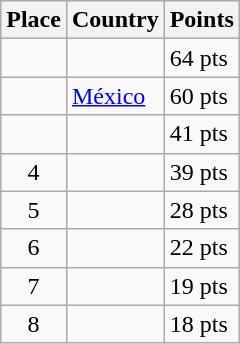<table class=wikitable>
<tr>
<th>Place</th>
<th>Country</th>
<th>Points</th>
</tr>
<tr>
<td align=center></td>
<td></td>
<td>64 pts</td>
</tr>
<tr>
<td align=center></td>
<td> <a href='#'>México</a></td>
<td>60 pts</td>
</tr>
<tr>
<td align=center></td>
<td></td>
<td>41 pts</td>
</tr>
<tr>
<td align=center>4</td>
<td></td>
<td>39 pts</td>
</tr>
<tr>
<td align=center>5</td>
<td></td>
<td>28 pts</td>
</tr>
<tr>
<td align=center>6</td>
<td></td>
<td>22 pts</td>
</tr>
<tr>
<td align=center>7</td>
<td></td>
<td>19 pts</td>
</tr>
<tr>
<td align=center>8</td>
<td></td>
<td>18 pts</td>
</tr>
</table>
